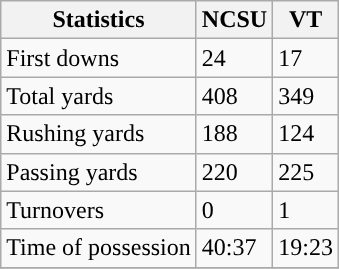<table class="wikitable">
<tr>
<th>Statistics</th>
<th>NCSU</th>
<th>VT</th>
</tr>
<tr>
<td>First downs</td>
<td>24</td>
<td>17</td>
</tr>
<tr>
<td>Total yards</td>
<td>408</td>
<td>349</td>
</tr>
<tr>
<td>Rushing yards</td>
<td>188</td>
<td>124</td>
</tr>
<tr>
<td>Passing yards</td>
<td>220</td>
<td>225</td>
</tr>
<tr>
<td>Turnovers</td>
<td>0</td>
<td>1</td>
</tr>
<tr>
<td>Time of possession</td>
<td>40:37</td>
<td>19:23</td>
</tr>
<tr>
</tr>
</table>
